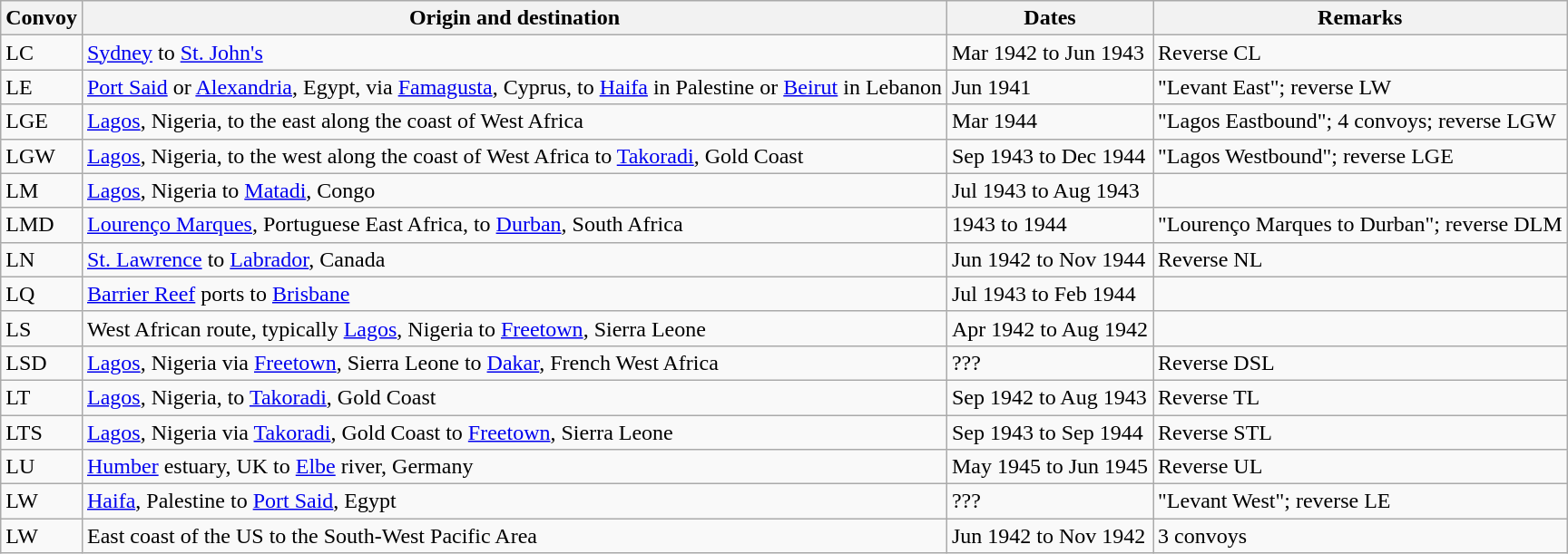<table class="wikitable">
<tr>
<th>Convoy</th>
<th>Origin and destination</th>
<th>Dates</th>
<th>Remarks</th>
</tr>
<tr>
<td>LC</td>
<td><a href='#'>Sydney</a> to <a href='#'>St. John's</a></td>
<td>Mar 1942 to Jun 1943</td>
<td>Reverse CL</td>
</tr>
<tr>
<td>LE</td>
<td><a href='#'>Port Said</a> or <a href='#'>Alexandria</a>, Egypt, via <a href='#'>Famagusta</a>, Cyprus, to <a href='#'>Haifa</a> in Palestine or <a href='#'>Beirut</a> in Lebanon</td>
<td>Jun 1941</td>
<td>"Levant East"; reverse LW</td>
</tr>
<tr>
<td>LGE</td>
<td><a href='#'>Lagos</a>, Nigeria, to the east along the coast of West Africa</td>
<td>Mar 1944</td>
<td>"Lagos Eastbound"; 4 convoys; reverse LGW</td>
</tr>
<tr>
<td>LGW</td>
<td><a href='#'>Lagos</a>, Nigeria, to the west along the coast of West Africa to <a href='#'>Takoradi</a>, Gold Coast</td>
<td>Sep 1943 to Dec 1944</td>
<td>"Lagos Westbound"; reverse LGE</td>
</tr>
<tr>
<td>LM</td>
<td><a href='#'>Lagos</a>, Nigeria to <a href='#'>Matadi</a>, Congo</td>
<td>Jul 1943 to Aug 1943</td>
<td></td>
</tr>
<tr>
<td>LMD</td>
<td><a href='#'>Lourenço Marques</a>, Portuguese East Africa, to <a href='#'>Durban</a>, South Africa</td>
<td>1943 to 1944</td>
<td>"Lourenço Marques to Durban"; reverse DLM</td>
</tr>
<tr>
<td>LN</td>
<td><a href='#'>St. Lawrence</a> to <a href='#'>Labrador</a>, Canada</td>
<td>Jun 1942 to Nov 1944</td>
<td>Reverse NL</td>
</tr>
<tr>
<td>LQ</td>
<td><a href='#'>Barrier Reef</a> ports to <a href='#'>Brisbane</a></td>
<td>Jul 1943 to Feb 1944</td>
<td></td>
</tr>
<tr>
<td>LS</td>
<td>West African route, typically <a href='#'>Lagos</a>, Nigeria to <a href='#'>Freetown</a>, Sierra Leone</td>
<td>Apr 1942 to Aug 1942</td>
<td></td>
</tr>
<tr>
<td>LSD</td>
<td><a href='#'>Lagos</a>, Nigeria via <a href='#'>Freetown</a>, Sierra Leone to <a href='#'>Dakar</a>, French West Africa</td>
<td>???</td>
<td>Reverse DSL</td>
</tr>
<tr>
<td>LT</td>
<td><a href='#'>Lagos</a>, Nigeria, to <a href='#'>Takoradi</a>, Gold Coast</td>
<td>Sep 1942 to Aug 1943</td>
<td>Reverse TL</td>
</tr>
<tr>
<td>LTS</td>
<td><a href='#'>Lagos</a>, Nigeria via <a href='#'>Takoradi</a>, Gold Coast to <a href='#'>Freetown</a>, Sierra Leone</td>
<td>Sep 1943 to Sep 1944</td>
<td>Reverse STL</td>
</tr>
<tr>
<td>LU</td>
<td><a href='#'>Humber</a> estuary, UK to <a href='#'>Elbe</a> river, Germany</td>
<td>May 1945 to Jun 1945</td>
<td>Reverse UL</td>
</tr>
<tr>
<td>LW</td>
<td><a href='#'>Haifa</a>, Palestine to <a href='#'>Port Said</a>, Egypt</td>
<td>???</td>
<td>"Levant West"; reverse LE</td>
</tr>
<tr>
<td>LW</td>
<td>East coast of the US to the South-West Pacific Area</td>
<td>Jun 1942 to Nov 1942</td>
<td>3 convoys</td>
</tr>
</table>
